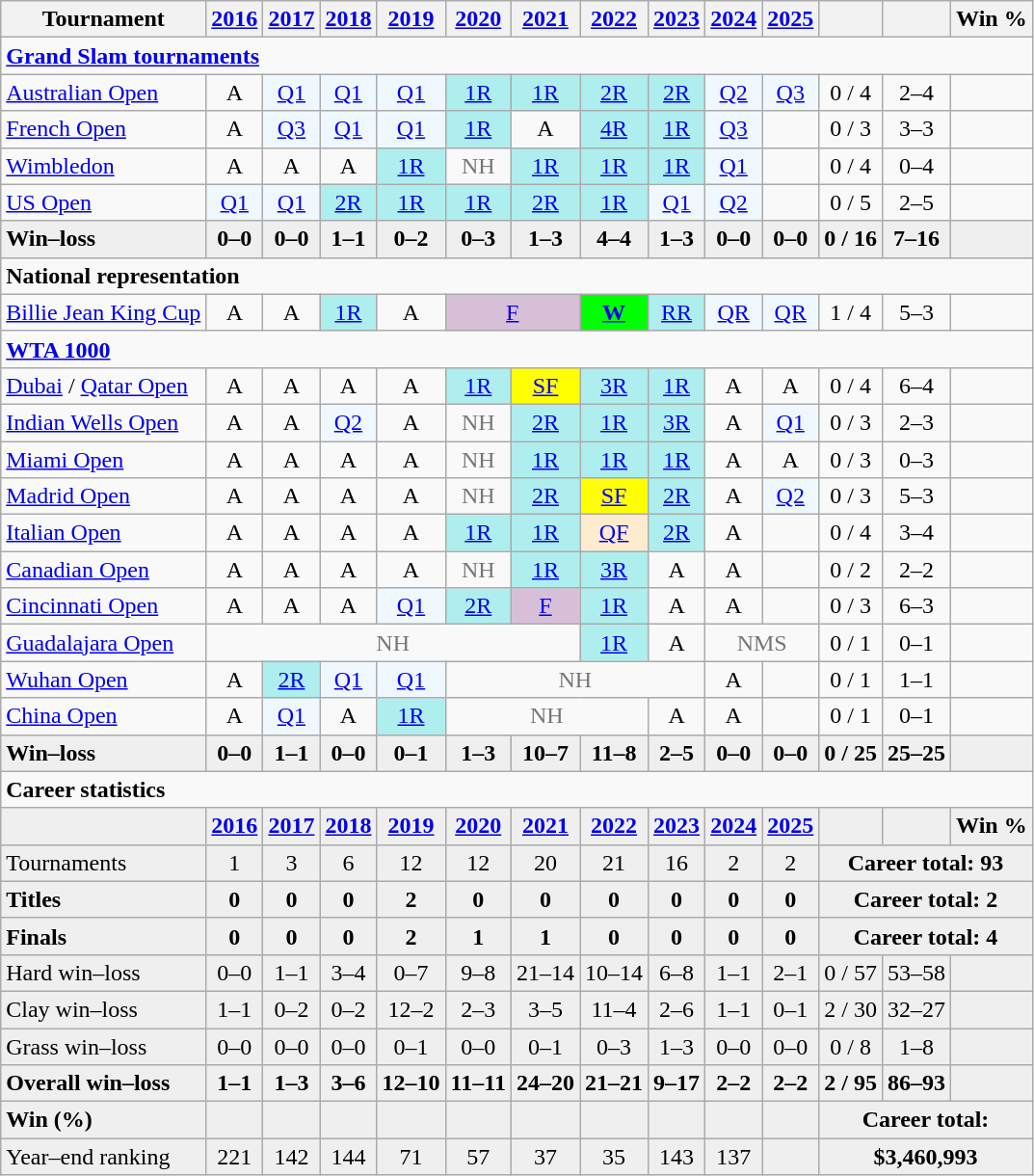<table class=wikitable style=text-align:center>
<tr>
<th>Tournament</th>
<th><a href='#'>2016</a></th>
<th><a href='#'>2017</a></th>
<th><a href='#'>2018</a></th>
<th><a href='#'>2019</a></th>
<th><a href='#'>2020</a></th>
<th><a href='#'>2021</a></th>
<th><a href='#'>2022</a></th>
<th><a href='#'>2023</a></th>
<th><a href='#'>2024</a></th>
<th><a href='#'>2025</a></th>
<th></th>
<th></th>
<th>Win %</th>
</tr>
<tr>
<td colspan="14" style="text-align:left"><strong><a href='#'>Grand Slam tournaments</a></strong></td>
</tr>
<tr>
<td align=left><a href='#'>Australian Open</a></td>
<td>A</td>
<td bgcolor=f0f8ff><a href='#'>Q1</a></td>
<td bgcolor=f0f8ff><a href='#'>Q1</a></td>
<td bgcolor=f0f8ff><a href='#'>Q1</a></td>
<td bgcolor=afeeee><a href='#'>1R</a></td>
<td bgcolor=afeeee><a href='#'>1R</a></td>
<td bgcolor=afeeee><a href='#'>2R</a></td>
<td bgcolor=afeeee><a href='#'>2R</a></td>
<td bgcolor=f0f8ff><a href='#'>Q2</a></td>
<td bgcolor=f0f8ff><a href='#'>Q3</a></td>
<td>0 / 4</td>
<td>2–4</td>
<td></td>
</tr>
<tr>
<td align=left><a href='#'>French Open</a></td>
<td>A</td>
<td bgcolor=f0f8ff><a href='#'>Q3</a></td>
<td bgcolor=f0f8ff><a href='#'>Q1</a></td>
<td bgcolor=f0f8ff><a href='#'>Q1</a></td>
<td bgcolor=afeeee><a href='#'>1R</a></td>
<td>A</td>
<td bgcolor=afeeee><a href='#'>4R</a></td>
<td bgcolor=afeeee><a href='#'>1R</a></td>
<td bgcolor=f0f8ff><a href='#'>Q3</a></td>
<td></td>
<td>0 / 3</td>
<td>3–3</td>
<td></td>
</tr>
<tr>
<td align=left><a href='#'>Wimbledon</a></td>
<td>A</td>
<td>A</td>
<td>A</td>
<td bgcolor=afeeee><a href='#'>1R</a></td>
<td style=color:#767676>NH</td>
<td bgcolor=afeeee><a href='#'>1R</a></td>
<td bgcolor=afeeee><a href='#'>1R</a></td>
<td bgcolor=afeeee><a href='#'>1R</a></td>
<td bgcolor=f0f8ff><a href='#'>Q1</a></td>
<td></td>
<td>0 / 4</td>
<td>0–4</td>
<td></td>
</tr>
<tr>
<td align=left><a href='#'>US Open</a></td>
<td bgcolor=f0f8ff><a href='#'>Q1</a></td>
<td bgcolor=f0f8ff><a href='#'>Q1</a></td>
<td bgcolor=afeeee><a href='#'>2R</a></td>
<td bgcolor=afeeee><a href='#'>1R</a></td>
<td bgcolor=afeeee><a href='#'>1R</a></td>
<td bgcolor=afeeee><a href='#'>2R</a></td>
<td bgcolor=afeeee><a href='#'>1R</a></td>
<td bgcolor=f0f8ff><a href='#'>Q1</a></td>
<td bgcolor=f0f8ff><a href='#'>Q2</a></td>
<td></td>
<td>0 / 5</td>
<td>2–5</td>
<td></td>
</tr>
<tr style=font-weight:bold;background:#efefef>
<td style=text-align:left>Win–loss</td>
<td>0–0</td>
<td>0–0</td>
<td>1–1</td>
<td>0–2</td>
<td>0–3</td>
<td>1–3</td>
<td>4–4</td>
<td>1–3</td>
<td>0–0</td>
<td>0–0</td>
<td>0 / 16</td>
<td>7–16</td>
<td></td>
</tr>
<tr>
<td colspan="14" align="left"><strong>National representation</strong></td>
</tr>
<tr>
<td align=left><a href='#'>Billie Jean King Cup</a></td>
<td>A</td>
<td>A</td>
<td bgcolor=afeeee><a href='#'>1R</a></td>
<td>A</td>
<td bgcolor=thistle colspan="2"><a href='#'>F</a></td>
<td bgcolor=lime><strong><a href='#'>W</a></strong></td>
<td bgcolor=afeeee><a href='#'>RR</a></td>
<td bgcolor=f0f8ff><a href='#'>QR</a></td>
<td bgcolor=f0f8ff><a href='#'>QR</a></td>
<td>1 / 4</td>
<td>5–3</td>
<td></td>
</tr>
<tr>
<td colspan="14" align="left"><strong><a href='#'>WTA 1000</a></strong></td>
</tr>
<tr>
<td align=left><a href='#'>Dubai</a> / <a href='#'>Qatar Open</a></td>
<td>A</td>
<td>A</td>
<td>A</td>
<td>A</td>
<td bgcolor=afeeee><a href='#'>1R</a></td>
<td bgcolor=yellow><a href='#'>SF</a></td>
<td bgcolor=afeeee><a href='#'>3R</a></td>
<td bgcolor="afeeee"><a href='#'>1R</a></td>
<td>A</td>
<td>A</td>
<td>0 / 4</td>
<td>6–4</td>
<td></td>
</tr>
<tr>
<td align=left><a href='#'>Indian Wells Open</a></td>
<td>A</td>
<td>A</td>
<td bgcolor=f0f8ff><a href='#'>Q2</a></td>
<td>A</td>
<td style="color:#767676">NH</td>
<td bgcolor=afeeee><a href='#'>2R</a></td>
<td bgcolor=afeeee><a href='#'>1R</a></td>
<td bgcolor=afeeee><a href='#'>3R</a></td>
<td>A</td>
<td bgcolor=f0f8ff><a href='#'>Q1</a></td>
<td>0 / 3</td>
<td>2–3</td>
<td></td>
</tr>
<tr>
<td align=left><a href='#'>Miami Open</a></td>
<td>A</td>
<td>A</td>
<td>A</td>
<td>A</td>
<td style="color:#767676">NH</td>
<td bgcolor=afeeee><a href='#'>1R</a></td>
<td bgcolor=afeeee><a href='#'>1R</a></td>
<td bgcolor=afeeee><a href='#'>1R</a></td>
<td>A</td>
<td>A</td>
<td>0 / 3</td>
<td>0–3</td>
<td></td>
</tr>
<tr>
<td align=left><a href='#'>Madrid Open</a></td>
<td>A</td>
<td>A</td>
<td>A</td>
<td>A</td>
<td style="color:#767676">NH</td>
<td bgcolor=afeeee><a href='#'>2R</a></td>
<td bgcolor=yellow><a href='#'>SF</a></td>
<td bgcolor= afeeee><a href='#'>2R</a></td>
<td>A</td>
<td bgcolor=f0f8ff><a href='#'>Q2</a></td>
<td>0 / 3</td>
<td>5–3</td>
<td></td>
</tr>
<tr>
<td align=left><a href='#'>Italian Open</a></td>
<td>A</td>
<td>A</td>
<td>A</td>
<td>A</td>
<td bgcolor=afeeee><a href='#'>1R</a></td>
<td bgcolor=afeeee><a href='#'>1R</a></td>
<td bgcolor=ffebcd><a href='#'>QF</a></td>
<td bgcolor=afeeee><a href='#'>2R</a></td>
<td>A</td>
<td></td>
<td>0 / 4</td>
<td>3–4</td>
<td></td>
</tr>
<tr>
<td align=left><a href='#'>Canadian Open</a></td>
<td>A</td>
<td>A</td>
<td>A</td>
<td>A</td>
<td style=color:#767676>NH</td>
<td bgcolor=afeeee><a href='#'>1R</a></td>
<td bgcolor=afeeee><a href='#'>3R</a></td>
<td>A</td>
<td>A</td>
<td></td>
<td>0 / 2</td>
<td>2–2</td>
<td></td>
</tr>
<tr>
<td align=left><a href='#'>Cincinnati Open</a></td>
<td>A</td>
<td>A</td>
<td>A</td>
<td bgcolor=f0f8ff><a href='#'>Q1</a></td>
<td bgcolor=afeeee><a href='#'>2R</a></td>
<td bgcolor=thistle><a href='#'>F</a></td>
<td bgcolor=afeeee><a href='#'>1R</a></td>
<td>A</td>
<td>A</td>
<td></td>
<td>0 / 3</td>
<td>6–3</td>
<td></td>
</tr>
<tr>
<td align=left><a href='#'>Guadalajara Open</a></td>
<td style="color:#767676" colspan="6">NH</td>
<td bgcolor=afeeee><a href='#'>1R</a></td>
<td>A</td>
<td style="color:#767676" colspan="2">NMS</td>
<td>0 / 1</td>
<td>0–1</td>
<td></td>
</tr>
<tr>
<td align=left><a href='#'>Wuhan Open</a></td>
<td>A</td>
<td bgcolor=afeeee><a href='#'>2R</a></td>
<td bgcolor=f0f8ff><a href='#'>Q1</a></td>
<td bgcolor=f0f8ff><a href='#'>Q1</a></td>
<td colspan="4" style="color:#767676">NH</td>
<td>A</td>
<td></td>
<td>0 / 1</td>
<td>1–1</td>
<td></td>
</tr>
<tr>
<td align=left><a href='#'>China Open</a></td>
<td>A</td>
<td bgcolor=f0f8ff><a href='#'>Q1</a></td>
<td>A</td>
<td bgcolor=afeeee><a href='#'>1R</a></td>
<td style="color:#767676" colspan="3">NH</td>
<td>A</td>
<td>A</td>
<td></td>
<td>0 / 1</td>
<td>0–1</td>
<td></td>
</tr>
<tr style=font-weight:bold;background:#efefef>
<td align=left>Win–loss</td>
<td>0–0</td>
<td>1–1</td>
<td>0–0</td>
<td>0–1</td>
<td>1–3</td>
<td>10–7</td>
<td>11–8</td>
<td>2–5</td>
<td>0–0</td>
<td>0–0</td>
<td>0 / 25</td>
<td>25–25</td>
<td></td>
</tr>
<tr>
<td colspan="14" align="left"><strong>Career statistics</strong></td>
</tr>
<tr style=font-weight:bold;background:#efefef>
<td></td>
<td><a href='#'>2016</a></td>
<td><a href='#'>2017</a></td>
<td><a href='#'>2018</a></td>
<td><a href='#'>2019</a></td>
<td><a href='#'>2020</a></td>
<td><a href='#'>2021</a></td>
<td><a href='#'>2022</a></td>
<td><a href='#'>2023</a></td>
<td><a href='#'>2024</a></td>
<td><a href='#'>2025</a></td>
<td></td>
<td></td>
<td>Win %</td>
</tr>
<tr bgcolor=efefef>
<td style=text-align:left>Tournaments</td>
<td>1</td>
<td>3</td>
<td>6</td>
<td>12</td>
<td>12</td>
<td>20</td>
<td>21</td>
<td>16</td>
<td>2</td>
<td>2</td>
<td colspan=3><strong>Career total: 93</strong></td>
</tr>
<tr style=font-weight:bold;background:#efefef>
<td style=text-align:left>Titles</td>
<td>0</td>
<td>0</td>
<td>0</td>
<td>2</td>
<td>0</td>
<td>0</td>
<td>0</td>
<td>0</td>
<td>0</td>
<td>0</td>
<td colspan=3>Career total: 2</td>
</tr>
<tr style=font-weight:bold;background:#efefef>
<td style=text-align:left>Finals</td>
<td>0</td>
<td>0</td>
<td>0</td>
<td>2</td>
<td>1</td>
<td>1</td>
<td>0</td>
<td>0</td>
<td>0</td>
<td>0</td>
<td colspan=3>Career total: 4</td>
</tr>
<tr bgcolor=efefef>
<td align=left>Hard win–loss</td>
<td>0–0</td>
<td>1–1</td>
<td>3–4</td>
<td>0–7</td>
<td>9–8</td>
<td>21–14</td>
<td>10–14</td>
<td>6–8</td>
<td>1–1</td>
<td>2–1</td>
<td>0 / 57</td>
<td>53–58</td>
<td></td>
</tr>
<tr bgcolor=efefef>
<td align=left>Clay win–loss</td>
<td>1–1</td>
<td>0–2</td>
<td>0–2</td>
<td>12–2</td>
<td>2–3</td>
<td>3–5</td>
<td>11–4</td>
<td>2–6</td>
<td>1–1</td>
<td>0–1</td>
<td>2 / 30</td>
<td>32–27</td>
<td></td>
</tr>
<tr bgcolor=efefef>
<td align=left>Grass win–loss</td>
<td>0–0</td>
<td>0–0</td>
<td>0–0</td>
<td>0–1</td>
<td>0–0</td>
<td>0–1</td>
<td>0–3</td>
<td>1–3</td>
<td>0–0</td>
<td>0–0</td>
<td>0 / 8</td>
<td>1–8</td>
<td></td>
</tr>
<tr style=font-weight:bold;background:#efefef>
<td style=text-align:left>Overall win–loss</td>
<td>1–1</td>
<td>1–3</td>
<td>3–6</td>
<td>12–10</td>
<td>11–11</td>
<td>24–20</td>
<td>21–21</td>
<td>9–17</td>
<td>2–2</td>
<td>2–2</td>
<td>2 / 95</td>
<td>86–93</td>
<td></td>
</tr>
<tr style=font-weight:bold;background:#efefef>
<td style=text-align:left>Win (%)</td>
<td></td>
<td></td>
<td></td>
<td></td>
<td></td>
<td></td>
<td></td>
<td></td>
<td></td>
<td></td>
<td colspan="3">Career total: </td>
</tr>
<tr bgcolor=efefef>
<td align=left>Year–end ranking</td>
<td>221</td>
<td>142</td>
<td>144</td>
<td>71</td>
<td>57</td>
<td>37</td>
<td>35</td>
<td>143</td>
<td>137</td>
<td></td>
<td colspan="3"><strong>$3,460,993</strong></td>
</tr>
</table>
